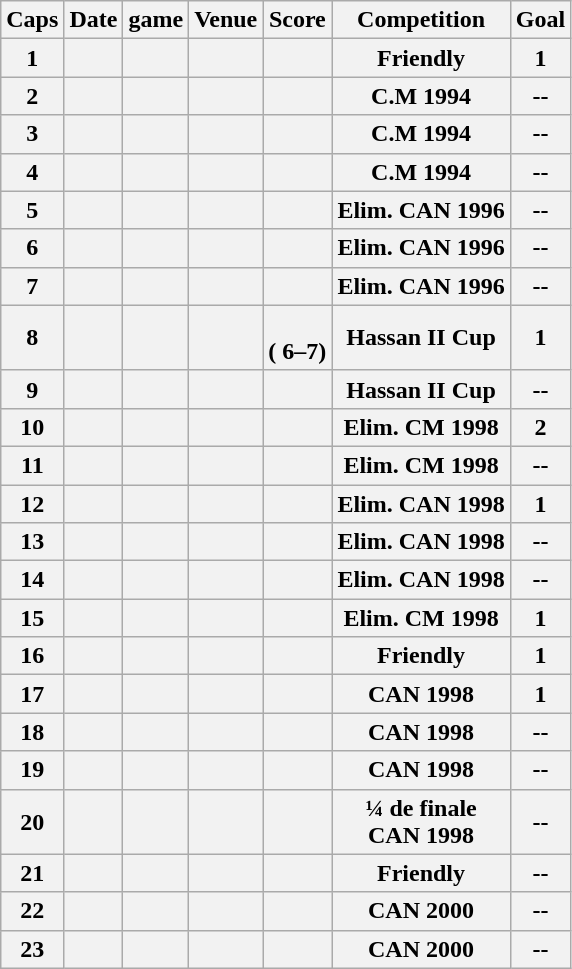<table class="wikitable sortable">
<tr>
<th><strong>Caps</strong></th>
<th><strong>Date</strong></th>
<th><strong>game</strong></th>
<th><strong>Venue</strong></th>
<th><strong>Score</strong></th>
<th><strong>Competition</strong></th>
<th><strong>Goal</strong></th>
</tr>
<tr>
<th><strong>1</strong></th>
<th><br></th>
<th><br></th>
<th><br></th>
<th><br></th>
<th>Friendly</th>
<th><strong>1</strong></th>
</tr>
<tr>
<th><strong>2</strong></th>
<th><br></th>
<th><br></th>
<th><br></th>
<th><br></th>
<th>C.M 1994</th>
<th><strong>--</strong></th>
</tr>
<tr>
<th><strong>3</strong></th>
<th><br></th>
<th><br></th>
<th><br></th>
<th><br></th>
<th>C.M 1994</th>
<th><strong>--</strong></th>
</tr>
<tr>
<th><strong>4</strong></th>
<th><br></th>
<th><br></th>
<th><br></th>
<th><br></th>
<th>C.M 1994</th>
<th><strong>--</strong></th>
</tr>
<tr>
<th><strong>5</strong></th>
<th><br></th>
<th><br></th>
<th><br></th>
<th><br></th>
<th>Elim. CAN 1996</th>
<th><strong>--</strong></th>
</tr>
<tr>
<th><strong>6</strong></th>
<th><br></th>
<th><br></th>
<th><br></th>
<th><br></th>
<th>Elim. CAN 1996</th>
<th><strong>--</strong></th>
</tr>
<tr>
<th><strong>7</strong></th>
<th><br></th>
<th><br></th>
<th><br></th>
<th><br></th>
<th>Elim. CAN 1996</th>
<th><strong>--</strong></th>
</tr>
<tr>
<th><strong>8</strong></th>
<th><br></th>
<th><br></th>
<th><br></th>
<th><br><strong>( 6–7)</strong></th>
<th>Hassan II Cup</th>
<th><strong>1</strong></th>
</tr>
<tr>
<th><strong>9</strong></th>
<th><br></th>
<th><br></th>
<th><br></th>
<th><br></th>
<th>Hassan II Cup</th>
<th><strong>--</strong></th>
</tr>
<tr>
<th><strong>10</strong></th>
<th><br></th>
<th><br></th>
<th><br></th>
<th><br></th>
<th>Elim. CM 1998</th>
<th><strong>2</strong></th>
</tr>
<tr>
<th><strong>11</strong></th>
<th><br></th>
<th><br></th>
<th><br></th>
<th><br></th>
<th>Elim. CM 1998</th>
<th><strong>--</strong></th>
</tr>
<tr>
<th><strong>12</strong></th>
<th><br></th>
<th><br></th>
<th><br></th>
<th><br></th>
<th>Elim. CAN 1998</th>
<th><strong>1</strong></th>
</tr>
<tr>
<th><strong>13</strong></th>
<th><br></th>
<th><br></th>
<th><br></th>
<th><br></th>
<th>Elim. CAN 1998</th>
<th><strong>--</strong></th>
</tr>
<tr>
<th><strong>14</strong></th>
<th><br></th>
<th><br></th>
<th><br></th>
<th><br></th>
<th>Elim. CAN 1998</th>
<th><strong>--</strong></th>
</tr>
<tr>
<th><strong>15</strong></th>
<th><br></th>
<th><br></th>
<th><br></th>
<th><br></th>
<th>Elim. CM 1998</th>
<th><strong>1</strong></th>
</tr>
<tr>
<th><strong>16</strong></th>
<th><br></th>
<th><br></th>
<th><br></th>
<th><br></th>
<th>Friendly</th>
<th><strong>1</strong></th>
</tr>
<tr>
<th><strong>17</strong></th>
<th><br></th>
<th><br></th>
<th><br></th>
<th><br></th>
<th>CAN 1998</th>
<th><strong>1</strong></th>
</tr>
<tr>
<th><strong>18</strong></th>
<th><br></th>
<th><br></th>
<th><br></th>
<th><br></th>
<th>CAN 1998</th>
<th><strong>--</strong></th>
</tr>
<tr>
<th><strong>19</strong></th>
<th><br></th>
<th><br></th>
<th><br></th>
<th><br></th>
<th>CAN 1998</th>
<th><strong>--</strong></th>
</tr>
<tr>
<th><strong>20</strong></th>
<th><br></th>
<th><br></th>
<th><br></th>
<th><br></th>
<th>¼ de finale<br>CAN 1998</th>
<th><strong>--</strong></th>
</tr>
<tr>
<th><strong>21</strong></th>
<th><br></th>
<th><br></th>
<th><br></th>
<th><br></th>
<th>Friendly</th>
<th><strong>--</strong></th>
</tr>
<tr>
<th><strong>22</strong></th>
<th><br></th>
<th><br></th>
<th><br></th>
<th><br></th>
<th>CAN 2000</th>
<th><strong>--</strong></th>
</tr>
<tr>
<th><strong>23</strong></th>
<th><br></th>
<th><br></th>
<th><br></th>
<th><br></th>
<th>CAN 2000</th>
<th><strong>--</strong></th>
</tr>
</table>
